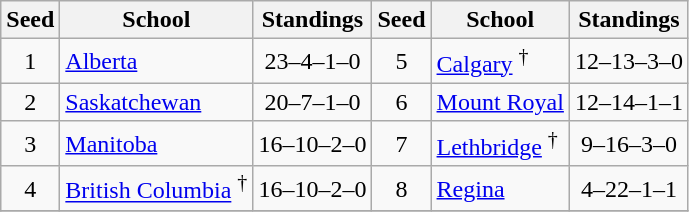<table class="wikitable">
<tr>
<th>Seed</th>
<th width:120px">School</th>
<th>Standings</th>
<th>Seed</th>
<th width:120px">School</th>
<th>Standings</th>
</tr>
<tr>
<td align=center>1</td>
<td><a href='#'>Alberta</a></td>
<td align=center>23–4–1–0</td>
<td align=center>5</td>
<td><a href='#'>Calgary</a> <sup>†</sup></td>
<td align=center>12–13–3–0</td>
</tr>
<tr>
<td align=center>2</td>
<td><a href='#'>Saskatchewan</a></td>
<td align=center>20–7–1–0</td>
<td align=center>6</td>
<td><a href='#'>Mount Royal</a></td>
<td align=center>12–14–1–1</td>
</tr>
<tr>
<td align=center>3</td>
<td><a href='#'>Manitoba</a></td>
<td align=center>16–10–2–0</td>
<td align=center>7</td>
<td><a href='#'>Lethbridge</a> <sup>†</sup></td>
<td align=center>9–16–3–0</td>
</tr>
<tr>
<td align=center>4</td>
<td><a href='#'>British Columbia</a> <sup>†</sup></td>
<td align=center>16–10–2–0</td>
<td align=center>8</td>
<td><a href='#'>Regina</a></td>
<td align=center>4–22–1–1</td>
</tr>
<tr>
</tr>
</table>
